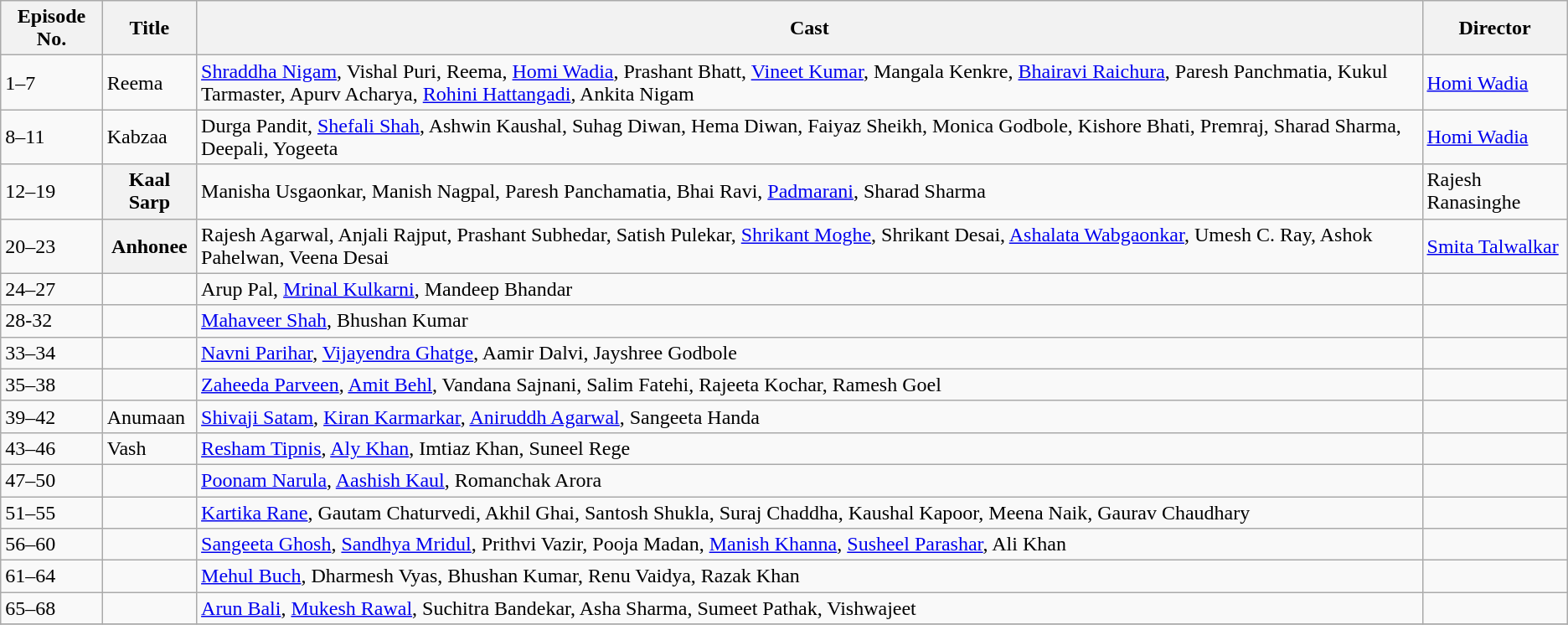<table class="wikitable sortable">
<tr>
<th scope="col">Episode No.</th>
<th scope="col">Title</th>
<th scope="col">Cast</th>
<th scope="col">Director</th>
</tr>
<tr>
<td>1–7</td>
<td>Reema</td>
<td><a href='#'>Shraddha Nigam</a>, Vishal Puri, Reema, <a href='#'>Homi Wadia</a>, Prashant Bhatt, <a href='#'>Vineet Kumar</a>, Mangala Kenkre, <a href='#'>Bhairavi Raichura</a>, Paresh Panchmatia, Kukul Tarmaster, Apurv Acharya, <a href='#'>Rohini Hattangadi</a>, Ankita Nigam</td>
<td><a href='#'>Homi Wadia</a></td>
</tr>
<tr>
<td>8–11</td>
<td>Kabzaa</td>
<td>Durga Pandit, <a href='#'>Shefali Shah</a>, Ashwin Kaushal, Suhag Diwan, Hema Diwan, Faiyaz Sheikh, Monica Godbole, Kishore Bhati, Premraj, Sharad Sharma, Deepali, Yogeeta</td>
<td><a href='#'>Homi Wadia</a></td>
</tr>
<tr>
<td>12–19</td>
<th>Kaal Sarp</th>
<td>Manisha Usgaonkar, Manish Nagpal, Paresh Panchamatia, Bhai Ravi, <a href='#'>Padmarani</a>, Sharad Sharma</td>
<td>Rajesh Ranasinghe</td>
</tr>
<tr>
<td>20–23</td>
<th>Anhonee</th>
<td>Rajesh Agarwal, Anjali Rajput, Prashant Subhedar, Satish Pulekar,  <a href='#'>Shrikant Moghe</a>, Shrikant Desai, <a href='#'>Ashalata Wabgaonkar</a>, Umesh C. Ray, Ashok Pahelwan, Veena Desai</td>
<td><a href='#'>Smita Talwalkar</a></td>
</tr>
<tr>
<td>24–27</td>
<td></td>
<td>Arup Pal, <a href='#'>Mrinal Kulkarni</a>, Mandeep Bhandar</td>
<td></td>
</tr>
<tr>
<td>28-32</td>
<td></td>
<td><a href='#'>Mahaveer Shah</a>, Bhushan Kumar</td>
<td></td>
</tr>
<tr>
<td>33–34</td>
<td></td>
<td><a href='#'>Navni Parihar</a>, <a href='#'>Vijayendra Ghatge</a>, Aamir Dalvi, Jayshree Godbole</td>
<td></td>
</tr>
<tr>
<td>35–38</td>
<td></td>
<td><a href='#'>Zaheeda Parveen</a>, <a href='#'>Amit Behl</a>, Vandana Sajnani, Salim Fatehi, Rajeeta Kochar, Ramesh Goel</td>
<td></td>
</tr>
<tr>
<td>39–42</td>
<td>Anumaan</td>
<td><a href='#'>Shivaji Satam</a>, <a href='#'>Kiran Karmarkar</a>, <a href='#'>Aniruddh Agarwal</a>, Sangeeta Handa</td>
<td></td>
</tr>
<tr>
<td>43–46</td>
<td>Vash</td>
<td><a href='#'>Resham Tipnis</a>, <a href='#'>Aly Khan</a>, Imtiaz Khan, Suneel Rege</td>
<td></td>
</tr>
<tr>
<td>47–50</td>
<td></td>
<td><a href='#'>Poonam Narula</a>, <a href='#'>Aashish Kaul</a>, Romanchak Arora</td>
<td></td>
</tr>
<tr>
<td>51–55</td>
<td></td>
<td><a href='#'>Kartika Rane</a>, Gautam Chaturvedi, Akhil Ghai, Santosh Shukla, Suraj Chaddha, Kaushal Kapoor, Meena Naik, Gaurav Chaudhary</td>
<td></td>
</tr>
<tr>
<td>56–60</td>
<td></td>
<td><a href='#'>Sangeeta Ghosh</a>, <a href='#'>Sandhya Mridul</a>, Prithvi Vazir, Pooja Madan, <a href='#'>Manish Khanna</a>, <a href='#'>Susheel Parashar</a>, Ali Khan</td>
<td></td>
</tr>
<tr>
<td>61–64</td>
<td></td>
<td><a href='#'>Mehul Buch</a>, Dharmesh Vyas, Bhushan Kumar, Renu Vaidya, Razak Khan</td>
<td></td>
</tr>
<tr>
<td>65–68</td>
<td></td>
<td><a href='#'>Arun Bali</a>, <a href='#'>Mukesh Rawal</a>, Suchitra Bandekar, Asha Sharma, Sumeet Pathak, Vishwajeet</td>
<td></td>
</tr>
<tr>
</tr>
</table>
